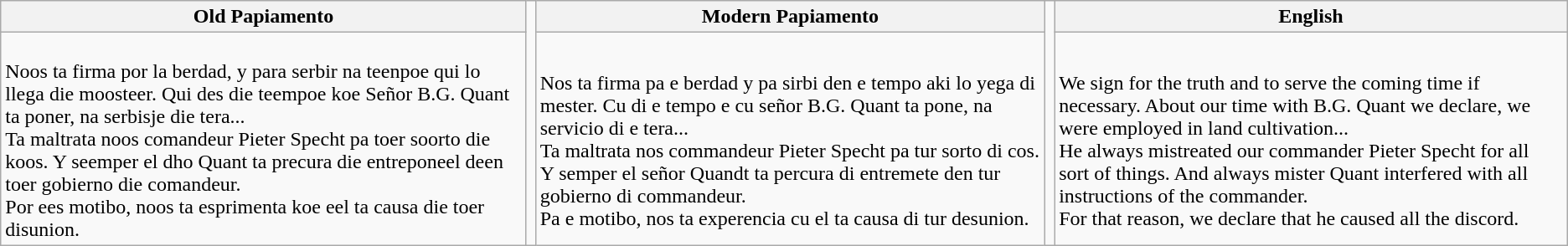<table class="wikitable vatop">
<tr>
<th>Old Papiamento</th>
<td rowspan=50></td>
<th>Modern Papiamento</th>
<td rowspan=50></td>
<th>English</th>
</tr>
<tr>
<td><br>Noos ta firma por la berdad, y para serbir na teenpoe qui lo llega die moosteer.
Qui des die teempoe koe Señor B.G. Quant ta poner, na serbisje die tera...<br>
Ta maltrata noos comandeur Pieter Specht pa toer soorto die koos.
Y seemper el dho Quant ta precura die entreponeel deen toer gobierno die comandeur.<br>
Por ees motibo, noos ta esprimenta koe eel ta causa die toer disunion.</td>
<td><br>Nos ta firma pa e berdad y pa sirbi den e tempo aki lo yega di mester.
Cu di e tempo e cu señor B.G. Quant ta pone, na servicio di e tera...<br>
Ta maltrata nos commandeur Pieter Specht pa tur sorto di cos.
Y semper el señor Quandt ta percura di entremete den tur gobierno di commandeur.<br>
Pa e motibo, nos ta experencia cu el ta causa di tur desunion.</td>
<td><br>We sign for the truth and to serve the coming time if necessary.
About our time with B.G. Quant we declare, we were employed in land cultivation...<br>
He always mistreated our commander Pieter Specht for all sort of things.
And always mister Quant interfered with all instructions of the commander.<br>
For that reason, we declare that he caused all the discord.</td>
</tr>
</table>
